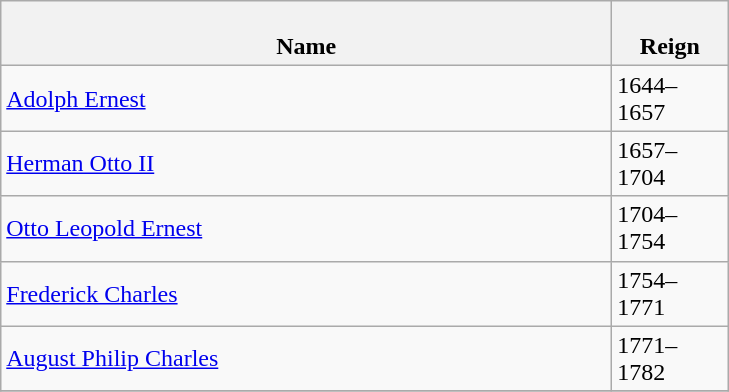<table class="wikitable">
<tr>
<th width=400px><br>Name</th>
<th width=70px><br>Reign</th>
</tr>
<tr>
<td><a href='#'>Adolph Ernest</a></td>
<td>1644–1657</td>
</tr>
<tr>
<td><a href='#'>Herman Otto II</a></td>
<td>1657–1704</td>
</tr>
<tr>
<td><a href='#'>Otto Leopold Ernest</a></td>
<td>1704–1754</td>
</tr>
<tr>
<td><a href='#'>Frederick Charles</a></td>
<td>1754–1771</td>
</tr>
<tr>
<td><a href='#'>August Philip Charles</a></td>
<td>1771–1782</td>
</tr>
<tr>
</tr>
</table>
